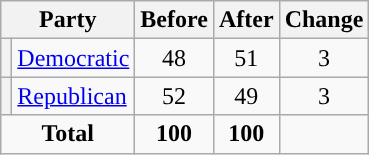<table class="wikitable" style="text-align:center;">
<tr>
<th colspan="2">Party</th>
<th>Before</th>
<th>After</th>
<th>Change</th>
</tr>
<tr>
<th style="background-color:"></th>
<td style="text-align:left;"><a href='#'>Democratic</a></td>
<td>48</td>
<td>51</td>
<td> 3</td>
</tr>
<tr>
<th style="background-color:"></th>
<td style="text-align:left;"><a href='#'>Republican</a></td>
<td>52</td>
<td>49</td>
<td> 3</td>
</tr>
<tr>
<td colspan="2"><strong>Total</strong></td>
<td><strong>100</strong></td>
<td><strong>100</strong></td>
<td></td>
</tr>
</table>
